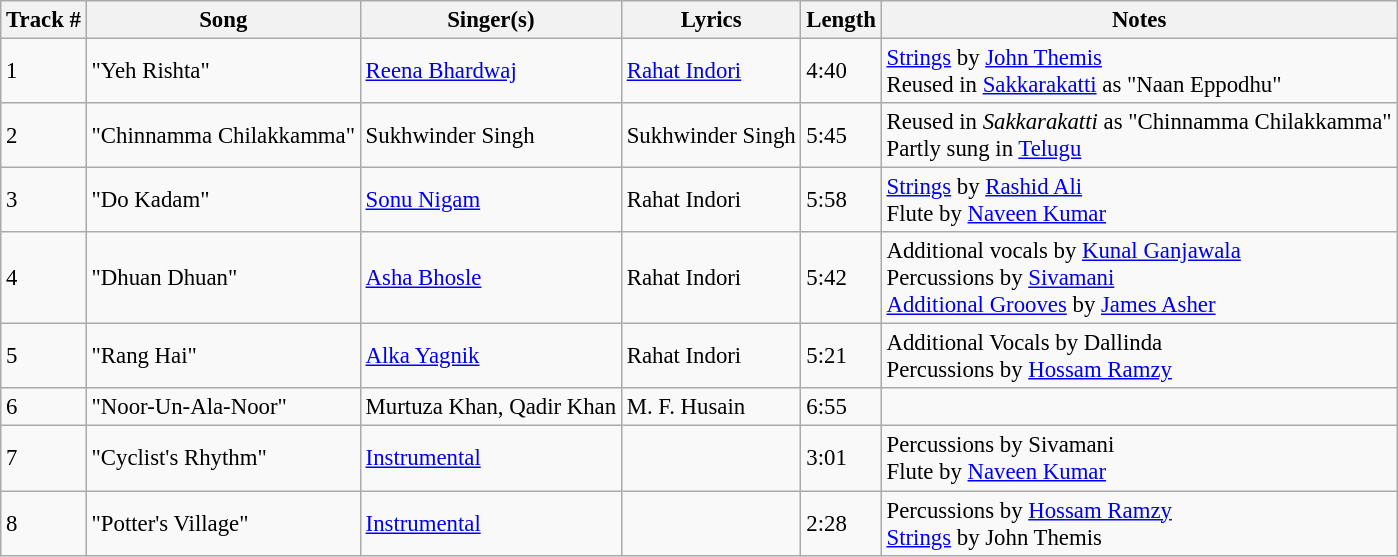<table class="wikitable tracklist" style="font-size:95%;">
<tr>
<th>Track #</th>
<th>Song</th>
<th>Singer(s)</th>
<th>Lyrics</th>
<th>Length</th>
<th>Notes</th>
</tr>
<tr>
<td>1</td>
<td>"Yeh Rishta"</td>
<td><a href='#'>Reena Bhardwaj</a></td>
<td><a href='#'>Rahat Indori</a></td>
<td>4:40</td>
<td><a href='#'>Strings</a> by <a href='#'>John Themis</a> <br> Reused in <a href='#'>Sakkarakatti</a> as "Naan Eppodhu"</td>
</tr>
<tr>
<td>2</td>
<td>"Chinnamma Chilakkamma"</td>
<td>Sukhwinder Singh</td>
<td>Sukhwinder Singh</td>
<td>5:45</td>
<td>Reused in <em>Sakkarakatti</em> as "Chinnamma Chilakkamma" <br> Partly sung in <a href='#'>Telugu</a></td>
</tr>
<tr>
<td>3</td>
<td>"Do Kadam"</td>
<td><a href='#'>Sonu Nigam</a></td>
<td>Rahat Indori</td>
<td>5:58</td>
<td><a href='#'>Strings</a> by <a href='#'>Rashid Ali</a> <br> Flute by <a href='#'>Naveen Kumar</a></td>
</tr>
<tr>
<td>4</td>
<td>"Dhuan Dhuan"</td>
<td><a href='#'>Asha Bhosle</a></td>
<td>Rahat Indori</td>
<td>5:42</td>
<td>Additional vocals by <a href='#'>Kunal Ganjawala</a> <br> Percussions by <a href='#'>Sivamani</a> <br> <a href='#'>Additional Grooves</a> by <a href='#'>James Asher</a></td>
</tr>
<tr>
<td>5</td>
<td>"Rang Hai"</td>
<td><a href='#'>Alka Yagnik</a></td>
<td>Rahat Indori</td>
<td>5:21</td>
<td>Additional Vocals by Dallinda <br> Percussions by <a href='#'>Hossam Ramzy</a></td>
</tr>
<tr>
<td>6</td>
<td>"Noor-Un-Ala-Noor"</td>
<td>Murtuza Khan, Qadir Khan</td>
<td>M. F. Husain</td>
<td>6:55</td>
<td></td>
</tr>
<tr>
<td>7</td>
<td>"Cyclist's Rhythm"</td>
<td><a href='#'>Instrumental</a></td>
<td></td>
<td>3:01</td>
<td>Percussions by Sivamani <br> Flute by <a href='#'>Naveen Kumar</a></td>
</tr>
<tr>
<td>8</td>
<td>"Potter's Village"</td>
<td><a href='#'>Instrumental</a></td>
<td></td>
<td>2:28</td>
<td>Percussions by <a href='#'>Hossam Ramzy</a> <br> <a href='#'>Strings</a> by John Themis</td>
</tr>
</table>
